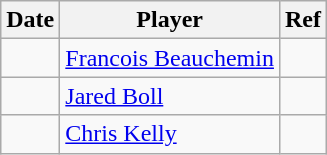<table class="wikitable">
<tr>
<th>Date</th>
<th>Player</th>
<th>Ref</th>
</tr>
<tr>
<td></td>
<td><a href='#'>Francois Beauchemin</a></td>
<td></td>
</tr>
<tr>
<td></td>
<td><a href='#'>Jared Boll</a></td>
<td></td>
</tr>
<tr>
<td></td>
<td><a href='#'>Chris Kelly</a></td>
<td></td>
</tr>
</table>
